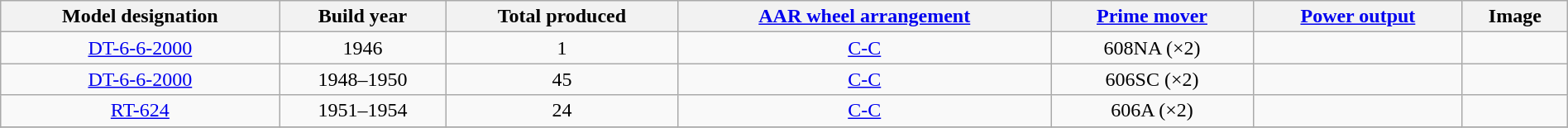<table class="wikitable sortable" style="width: 100%">
<tr>
<th>Model designation</th>
<th>Build year</th>
<th>Total produced</th>
<th class="unsortable"><a href='#'>AAR wheel arrangement</a></th>
<th><a href='#'>Prime mover</a></th>
<th><a href='#'>Power output</a></th>
<th class="unsortable">Image</th>
</tr>
<tr style=text-align:center>
<td><a href='#'>DT-6-6-2000</a></td>
<td>1946</td>
<td>1</td>
<td><a href='#'>C-C</a></td>
<td>608NA (×2)</td>
<td></td>
<td></td>
</tr>
<tr style=text-align:center>
<td><a href='#'>DT-6-6-2000</a></td>
<td>1948–1950</td>
<td>45</td>
<td><a href='#'>C-C</a></td>
<td>606SC (×2)</td>
<td></td>
<td></td>
</tr>
<tr style=text-align:center>
<td><a href='#'>RT-624</a></td>
<td>1951–1954</td>
<td>24</td>
<td><a href='#'>C-C</a></td>
<td>606A (×2)</td>
<td></td>
<td></td>
</tr>
<tr>
</tr>
</table>
